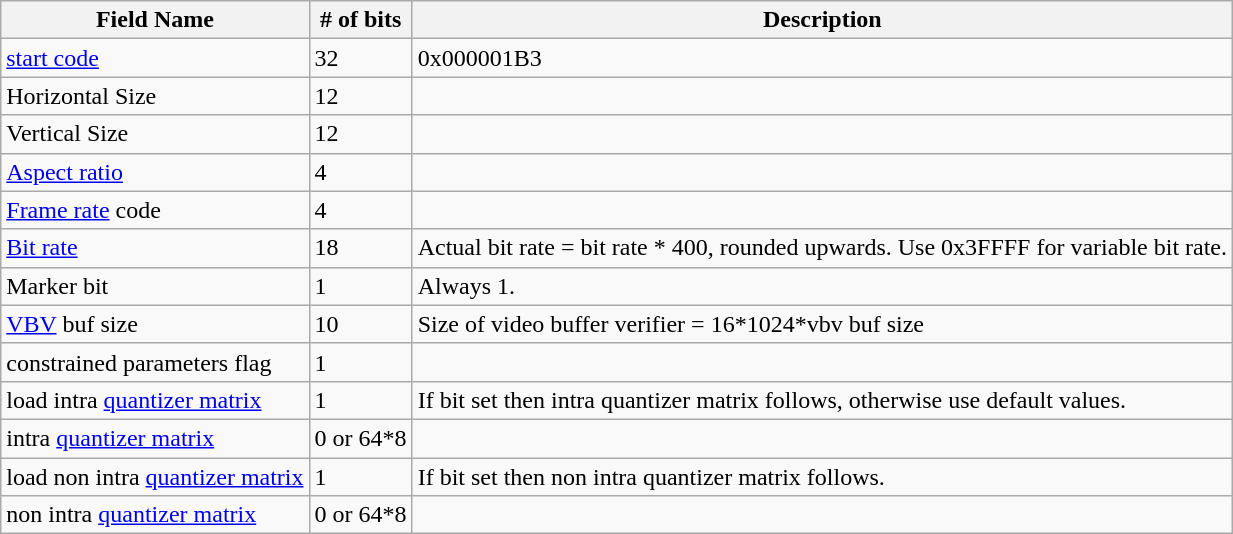<table class="wikitable">
<tr>
<th>Field Name</th>
<th># of bits</th>
<th>Description</th>
</tr>
<tr>
<td><a href='#'>start code</a></td>
<td>32</td>
<td>0x000001B3</td>
</tr>
<tr>
<td>Horizontal Size</td>
<td>12</td>
<td></td>
</tr>
<tr>
<td>Vertical Size</td>
<td>12</td>
<td></td>
</tr>
<tr>
<td><a href='#'>Aspect ratio</a></td>
<td>4</td>
<td></td>
</tr>
<tr>
<td><a href='#'>Frame rate</a> code</td>
<td>4</td>
<td></td>
</tr>
<tr>
<td><a href='#'>Bit rate</a></td>
<td>18</td>
<td>Actual bit rate = bit rate * 400, rounded upwards. Use 0x3FFFF for variable bit rate.</td>
</tr>
<tr>
<td>Marker bit</td>
<td>1</td>
<td>Always 1.</td>
</tr>
<tr>
<td><a href='#'>VBV</a> buf size</td>
<td>10</td>
<td>Size of video buffer verifier = 16*1024*vbv buf size</td>
</tr>
<tr>
<td>constrained parameters flag</td>
<td>1</td>
<td></td>
</tr>
<tr>
<td>load intra <a href='#'>quantizer matrix</a></td>
<td>1</td>
<td>If bit set then intra quantizer matrix follows, otherwise use default values.</td>
</tr>
<tr>
<td>intra <a href='#'>quantizer matrix</a></td>
<td>0 or 64*8</td>
<td></td>
</tr>
<tr>
<td>load non intra <a href='#'>quantizer matrix</a></td>
<td>1</td>
<td>If bit set then non intra quantizer matrix follows.</td>
</tr>
<tr>
<td>non intra <a href='#'>quantizer matrix</a></td>
<td>0 or 64*8</td>
<td></td>
</tr>
</table>
